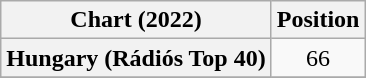<table class="wikitable sortable plainrowheaders" style="text-align:center">
<tr>
<th scope="col">Chart (2022)</th>
<th scope="col">Position</th>
</tr>
<tr>
<th scope="row">Hungary (Rádiós Top 40)</th>
<td>66</td>
</tr>
<tr>
</tr>
</table>
